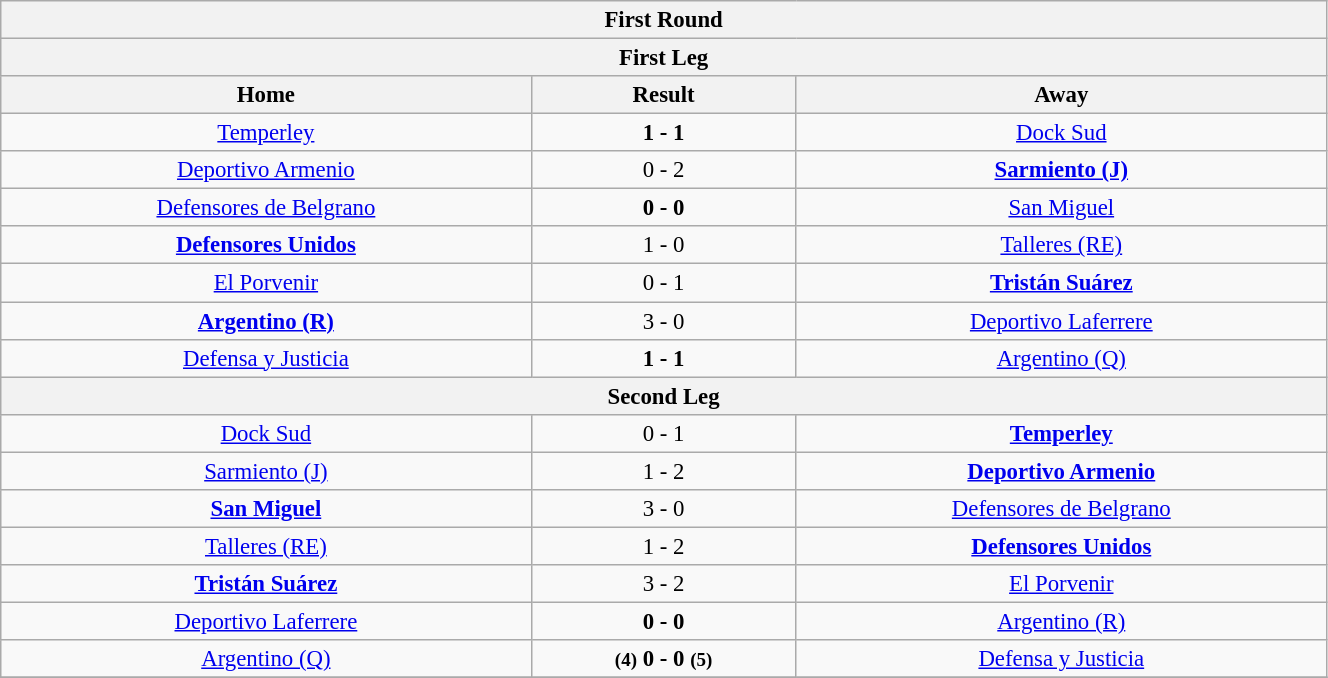<table align=center class="wikitable collapsible collapsed" style="font-size:95%; text-align: center; width: 70%;">
<tr>
<th colspan=100% style="with: 100%;" align=center>First Round</th>
</tr>
<tr>
<th colspan=100% style="with: 75%;" align=center>First Leg</th>
</tr>
<tr>
<th width=30%>Home</th>
<th width=15%>Result</th>
<th width=30%>Away</th>
</tr>
<tr align=center>
<td><a href='#'>Temperley</a></td>
<td><strong>1 - 1</strong></td>
<td><a href='#'>Dock Sud</a></td>
</tr>
<tr align=center>
<td><a href='#'>Deportivo Armenio</a></td>
<td>0 - 2</td>
<td><strong><a href='#'>Sarmiento (J)</a></strong></td>
</tr>
<tr align=center>
<td><a href='#'>Defensores de Belgrano</a></td>
<td><strong>0 - 0</strong></td>
<td><a href='#'>San Miguel</a></td>
</tr>
<tr align=center>
<td><strong><a href='#'>Defensores Unidos</a> </strong></td>
<td>1 - 0</td>
<td><a href='#'>Talleres (RE)</a></td>
</tr>
<tr align=center>
<td><a href='#'>El Porvenir</a></td>
<td>0 - 1</td>
<td><strong><a href='#'>Tristán Suárez</a></strong></td>
</tr>
<tr align=center>
<td><strong><a href='#'>Argentino (R)</a></strong></td>
<td>3 - 0</td>
<td><a href='#'>Deportivo Laferrere</a></td>
</tr>
<tr align=center>
<td><a href='#'>Defensa y Justicia</a></td>
<td><strong>1 - 1</strong></td>
<td><a href='#'>Argentino (Q)</a></td>
</tr>
<tr>
<th colspan=100% style="with: 75%;" align=center>Second Leg</th>
</tr>
<tr align=center>
<td><a href='#'>Dock Sud</a></td>
<td>0 - 1</td>
<td><strong><a href='#'>Temperley</a></strong></td>
</tr>
<tr align=center>
<td><a href='#'>Sarmiento (J)</a></td>
<td>1 - 2</td>
<td><strong><a href='#'>Deportivo Armenio</a></strong></td>
</tr>
<tr align=center>
<td><strong><a href='#'>San Miguel</a></strong></td>
<td>3 - 0</td>
<td><a href='#'>Defensores de Belgrano</a></td>
</tr>
<tr align=center>
<td><a href='#'>Talleres (RE)</a></td>
<td>1 - 2</td>
<td><strong><a href='#'>Defensores Unidos</a></strong></td>
</tr>
<tr align=center>
<td><strong><a href='#'>Tristán Suárez</a></strong></td>
<td>3 - 2</td>
<td><a href='#'>El Porvenir</a></td>
</tr>
<tr align=center>
<td><a href='#'>Deportivo Laferrere</a></td>
<td><strong>0 - 0</strong></td>
<td><a href='#'>Argentino (R)</a></td>
</tr>
<tr align=center>
<td><a href='#'>Argentino (Q)</a></td>
<td><strong><small>(4)</small> 0 - 0 <small>(5)</small></strong></td>
<td><a href='#'>Defensa y Justicia</a></td>
</tr>
<tr>
</tr>
</table>
